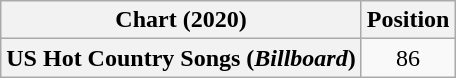<table class="wikitable plainrowheaders" style="text-align:center">
<tr>
<th scope="col">Chart (2020)</th>
<th scope="col">Position</th>
</tr>
<tr>
<th scope="row">US Hot Country Songs (<em>Billboard</em>)</th>
<td>86</td>
</tr>
</table>
